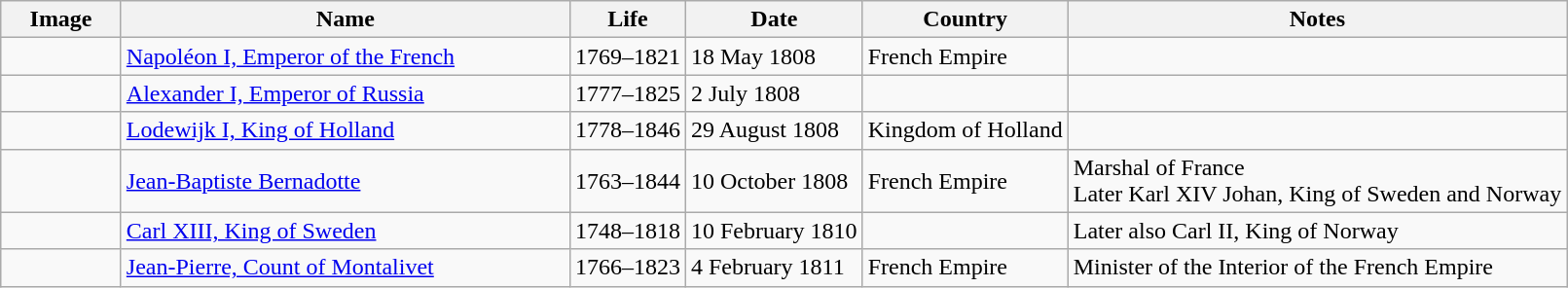<table class="wikitable">
<tr>
<th style="width: 75px;">Image</th>
<th style="width: 300px;">Name</th>
<th>Life</th>
<th>Date</th>
<th>Country</th>
<th>Notes</th>
</tr>
<tr>
<td></td>
<td><a href='#'>Napoléon I, Emperor of the French</a></td>
<td>1769–1821</td>
<td>18 May 1808</td>
<td> French Empire</td>
<td></td>
</tr>
<tr>
<td></td>
<td><a href='#'>Alexander I, Emperor of Russia</a></td>
<td>1777–1825</td>
<td>2 July 1808</td>
<td></td>
<td></td>
</tr>
<tr>
<td></td>
<td><a href='#'>Lodewijk I, King of Holland</a></td>
<td>1778–1846</td>
<td>29 August 1808</td>
<td> Kingdom of Holland</td>
<td></td>
</tr>
<tr>
<td></td>
<td><a href='#'>Jean-Baptiste Bernadotte</a></td>
<td>1763–1844</td>
<td>10 October 1808</td>
<td> French Empire</td>
<td>Marshal of France<br>Later Karl XIV Johan, King of Sweden and Norway</td>
</tr>
<tr>
<td></td>
<td><a href='#'>Carl XIII, King of Sweden</a></td>
<td>1748–1818</td>
<td>10 February 1810</td>
<td></td>
<td>Later also Carl II, King of Norway</td>
</tr>
<tr>
<td></td>
<td><a href='#'>Jean-Pierre, Count of Montalivet</a></td>
<td>1766–1823</td>
<td>4 February 1811</td>
<td> French Empire</td>
<td>Minister of the Interior of the French Empire</td>
</tr>
</table>
